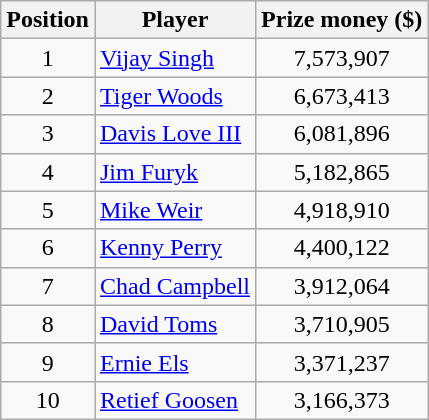<table class="wikitable">
<tr>
<th>Position</th>
<th>Player</th>
<th>Prize money ($)</th>
</tr>
<tr>
<td align=center>1</td>
<td> <a href='#'>Vijay Singh</a></td>
<td align=center>7,573,907</td>
</tr>
<tr>
<td align=center>2</td>
<td> <a href='#'>Tiger Woods</a></td>
<td align=center>6,673,413</td>
</tr>
<tr>
<td align=center>3</td>
<td> <a href='#'>Davis Love III</a></td>
<td align=center>6,081,896</td>
</tr>
<tr>
<td align=center>4</td>
<td> <a href='#'>Jim Furyk</a></td>
<td align=center>5,182,865</td>
</tr>
<tr>
<td align=center>5</td>
<td> <a href='#'>Mike Weir</a></td>
<td align=center>4,918,910</td>
</tr>
<tr>
<td align=center>6</td>
<td> <a href='#'>Kenny Perry</a></td>
<td align=center>4,400,122</td>
</tr>
<tr>
<td align=center>7</td>
<td> <a href='#'>Chad Campbell</a></td>
<td align=center>3,912,064</td>
</tr>
<tr>
<td align=center>8</td>
<td> <a href='#'>David Toms</a></td>
<td align=center>3,710,905</td>
</tr>
<tr>
<td align=center>9</td>
<td> <a href='#'>Ernie Els</a></td>
<td align=center>3,371,237</td>
</tr>
<tr>
<td align=center>10</td>
<td> <a href='#'>Retief Goosen</a></td>
<td align=center>3,166,373</td>
</tr>
</table>
